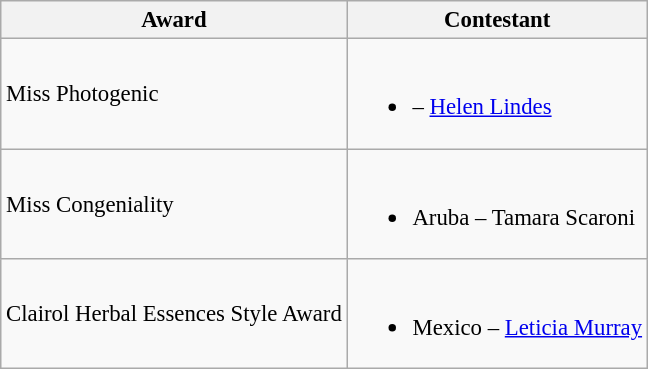<table class="wikitable sortable" style="font-size:95%;">
<tr>
<th>Award</th>
<th>Contestant</th>
</tr>
<tr>
<td>Miss Photogenic</td>
<td><br><ul><li> – <a href='#'>Helen Lindes</a></li></ul></td>
</tr>
<tr>
<td>Miss Congeniality</td>
<td><br><ul><li> Aruba – Tamara Scaroni</li></ul></td>
</tr>
<tr>
<td>Clairol Herbal Essences Style Award</td>
<td><br><ul><li> Mexico – <a href='#'>Leticia Murray</a></li></ul></td>
</tr>
</table>
